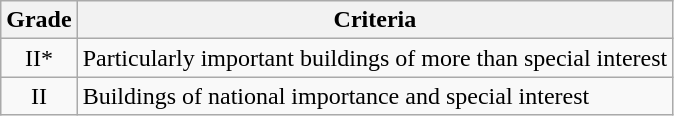<table class="wikitable">
<tr>
<th>Grade</th>
<th>Criteria</th>
</tr>
<tr>
<td align="center" >II*</td>
<td>Particularly important buildings of more than special interest</td>
</tr>
<tr>
<td align="center" >II</td>
<td>Buildings of national importance and special interest</td>
</tr>
</table>
